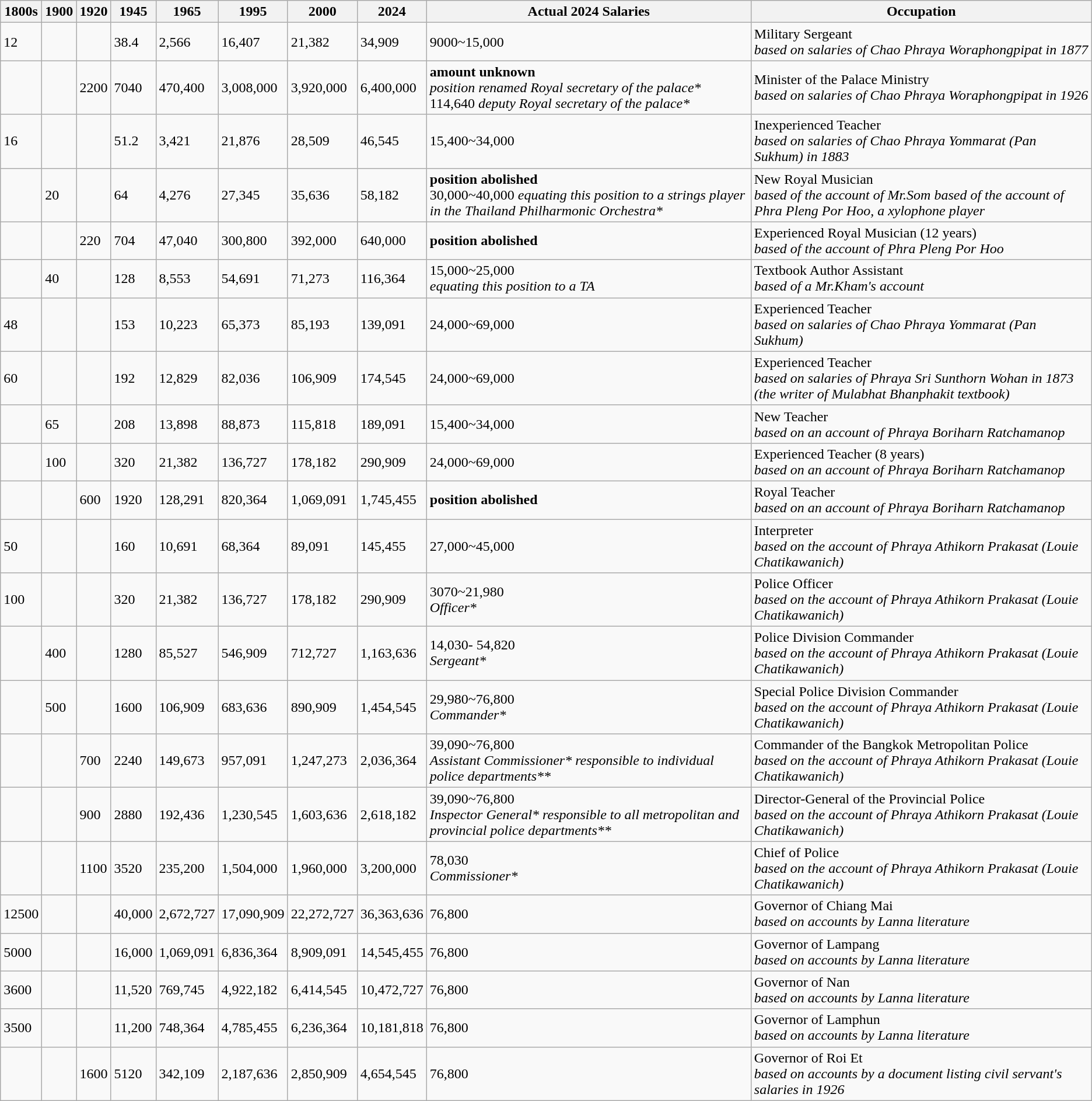<table class="wikitable">
<tr>
<th>1800s</th>
<th>1900</th>
<th>1920</th>
<th>1945</th>
<th>1965</th>
<th>1995</th>
<th>2000</th>
<th>2024 </th>
<th>Actual 2024 Salaries</th>
<th>Occupation</th>
</tr>
<tr>
<td>12</td>
<td></td>
<td></td>
<td>38.4</td>
<td>2,566</td>
<td>16,407</td>
<td>21,382</td>
<td>34,909</td>
<td>9000~15,000</td>
<td>Military Sergeant<br><em>based on salaries of Chao Phraya Woraphongpipat in 1877</em></td>
</tr>
<tr>
<td></td>
<td></td>
<td>2200</td>
<td>7040</td>
<td>470,400</td>
<td>3,008,000</td>
<td>3,920,000</td>
<td>6,400,000</td>
<td><strong>amount unknown</strong><br><em>position renamed Royal secretary of the palace*</em>
114,640
<em>deputy Royal secretary of the palace*</em></td>
<td>Minister of the Palace Ministry<br><em>based on salaries of Chao Phraya Woraphongpipat in 1926</em></td>
</tr>
<tr>
<td>16</td>
<td></td>
<td></td>
<td>51.2</td>
<td>3,421</td>
<td>21,876</td>
<td>28,509</td>
<td>46,545</td>
<td>15,400~34,000</td>
<td>Inexperienced Teacher<br><em>based on salaries of Chao Phraya Yommarat (Pan Sukhum) in 1883</em></td>
</tr>
<tr>
<td></td>
<td>20</td>
<td></td>
<td>64</td>
<td>4,276</td>
<td>27,345</td>
<td>35,636</td>
<td>58,182</td>
<td><strong>position abolished</strong><br>30,000~40,000
<em>equating this position to a strings player in the Thailand Philharmonic Orchestra*</em></td>
<td>New Royal Musician<br><em>based of the account of Mr.Som</em>
<em>based of the account of Phra Pleng Por Hoo, a xylophone player</em></td>
</tr>
<tr>
<td></td>
<td></td>
<td>220</td>
<td>704</td>
<td>47,040</td>
<td>300,800</td>
<td>392,000</td>
<td>640,000</td>
<td><strong>position abolished</strong></td>
<td>Experienced Royal Musician (12 years)<br><em>based of the account of Phra Pleng Por Hoo</em></td>
</tr>
<tr>
<td></td>
<td>40</td>
<td></td>
<td>128</td>
<td>8,553</td>
<td>54,691</td>
<td>71,273</td>
<td>116,364</td>
<td>15,000~25,000<br><em>equating this position to a TA</em></td>
<td>Textbook Author Assistant<br><em>based of a Mr.Kham's account</em></td>
</tr>
<tr>
<td>48</td>
<td></td>
<td></td>
<td>153</td>
<td>10,223</td>
<td>65,373</td>
<td>85,193</td>
<td>139,091</td>
<td>24,000~69,000</td>
<td>Experienced Teacher<br><em>based on salaries of Chao Phraya Yommarat (Pan Sukhum)</em></td>
</tr>
<tr>
<td>60</td>
<td></td>
<td></td>
<td>192</td>
<td>12,829</td>
<td>82,036</td>
<td>106,909</td>
<td>174,545</td>
<td>24,000~69,000</td>
<td>Experienced Teacher<br><em>based on salaries of Phraya Sri Sunthorn Wohan in 1873 (the writer of  Mulabhat Bhanphakit textbook)</em></td>
</tr>
<tr>
<td></td>
<td>65</td>
<td></td>
<td>208</td>
<td>13,898</td>
<td>88,873</td>
<td>115,818</td>
<td>189,091</td>
<td>15,400~34,000</td>
<td>New Teacher<br><em>based on an account of Phraya Boriharn Ratchamanop</em></td>
</tr>
<tr>
<td></td>
<td>100</td>
<td></td>
<td>320</td>
<td>21,382</td>
<td>136,727</td>
<td>178,182</td>
<td>290,909</td>
<td>24,000~69,000</td>
<td>Experienced Teacher (8 years)<br><em>based on an account of Phraya Boriharn Ratchamanop</em></td>
</tr>
<tr>
<td></td>
<td></td>
<td>600</td>
<td>1920</td>
<td>128,291</td>
<td>820,364</td>
<td>1,069,091</td>
<td>1,745,455</td>
<td><strong>position abolished</strong></td>
<td>Royal Teacher<br><em>based on an account of Phraya Boriharn Ratchamanop</em></td>
</tr>
<tr>
<td>50</td>
<td></td>
<td></td>
<td>160</td>
<td>10,691</td>
<td>68,364</td>
<td>89,091</td>
<td>145,455</td>
<td>27,000~45,000</td>
<td>Interpreter<br><em>based on the account of Phraya Athikorn Prakasat (Louie Chatikawanich)</em></td>
</tr>
<tr>
<td>100</td>
<td></td>
<td></td>
<td>320</td>
<td>21,382</td>
<td>136,727</td>
<td>178,182</td>
<td>290,909</td>
<td>3070~21,980<br><em>Officer*</em></td>
<td>Police Officer<br><em>based on the account of Phraya Athikorn Prakasat (Louie Chatikawanich)</em></td>
</tr>
<tr>
<td></td>
<td>400</td>
<td></td>
<td>1280</td>
<td>85,527</td>
<td>546,909</td>
<td>712,727</td>
<td>1,163,636</td>
<td>14,030- 54,820<br><em>Sergeant*</em></td>
<td>Police Division Commander<br><em>based on the account of Phraya Athikorn Prakasat (Louie Chatikawanich)</em></td>
</tr>
<tr>
<td></td>
<td>500</td>
<td></td>
<td>1600</td>
<td>106,909</td>
<td>683,636</td>
<td>890,909</td>
<td>1,454,545</td>
<td>29,980~76,800<br><em>Commander*</em></td>
<td>Special Police Division Commander<br><em>based on the account of Phraya Athikorn Prakasat (Louie Chatikawanich)</em></td>
</tr>
<tr>
<td></td>
<td></td>
<td>700</td>
<td>2240</td>
<td>149,673</td>
<td>957,091</td>
<td>1,247,273</td>
<td>2,036,364</td>
<td>39,090~76,800<br><em>Assistant Commissioner*</em>
<em>responsible to individual police departments**</em></td>
<td>Commander of the Bangkok Metropolitan Police<br><em>based on the account of Phraya Athikorn Prakasat (Louie Chatikawanich)</em></td>
</tr>
<tr>
<td></td>
<td></td>
<td>900</td>
<td>2880</td>
<td>192,436</td>
<td>1,230,545</td>
<td>1,603,636</td>
<td>2,618,182</td>
<td>39,090~76,800<br><em>Inspector General*</em>
<em>responsible to all metropolitan and provincial police departments**</em></td>
<td>Director-General of the Provincial Police<br><em>based on the account of Phraya Athikorn Prakasat (Louie Chatikawanich)</em></td>
</tr>
<tr>
<td></td>
<td></td>
<td>1100</td>
<td>3520</td>
<td>235,200</td>
<td>1,504,000</td>
<td>1,960,000</td>
<td>3,200,000</td>
<td>78,030<br><em>Commissioner*</em></td>
<td>Chief of Police<br><em>based on the account of Phraya Athikorn Prakasat (Louie Chatikawanich)</em></td>
</tr>
<tr>
<td>12500</td>
<td></td>
<td></td>
<td>40,000</td>
<td>2,672,727</td>
<td>17,090,909</td>
<td>22,272,727</td>
<td>36,363,636</td>
<td>76,800</td>
<td>Governor of Chiang Mai<br><em>based on accounts by Lanna literature</em></td>
</tr>
<tr>
<td>5000</td>
<td></td>
<td></td>
<td>16,000</td>
<td>1,069,091</td>
<td>6,836,364</td>
<td>8,909,091</td>
<td>14,545,455</td>
<td>76,800</td>
<td>Governor of Lampang<br><em>based on accounts by Lanna literature</em></td>
</tr>
<tr>
<td>3600</td>
<td></td>
<td></td>
<td>11,520</td>
<td>769,745</td>
<td>4,922,182</td>
<td>6,414,545</td>
<td>10,472,727</td>
<td>76,800</td>
<td>Governor of Nan<br><em>based on accounts by Lanna literature</em></td>
</tr>
<tr>
<td>3500</td>
<td></td>
<td></td>
<td>11,200</td>
<td>748,364</td>
<td>4,785,455</td>
<td>6,236,364</td>
<td>10,181,818</td>
<td>76,800</td>
<td>Governor of Lamphun<br><em>based on accounts by Lanna literature</em></td>
</tr>
<tr>
<td></td>
<td></td>
<td>1600</td>
<td>5120</td>
<td>342,109</td>
<td>2,187,636</td>
<td>2,850,909</td>
<td>4,654,545</td>
<td>76,800</td>
<td>Governor of Roi Et<br><em>based on accounts by a document listing civil servant's salaries in 1926</em></td>
</tr>
</table>
